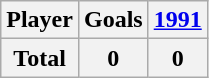<table class="wikitable" style="text-align:center;">
<tr>
<th>Player</th>
<th>Goals</th>
<th><a href='#'>1991</a></th>
</tr>
<tr class="sortbottom">
<th>Total</th>
<th>0</th>
<th>0</th>
</tr>
</table>
